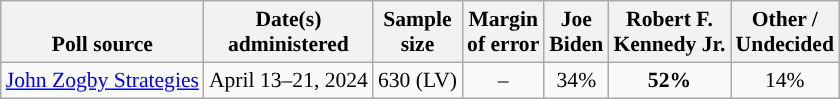<table class="wikitable sortable mw-datatable" style="font-size:90%;text-align:center;line-height:17px">
<tr valign=bottom>
<th>Poll source</th>
<th>Date(s)<br>administered</th>
<th>Sample<br>size</th>
<th>Margin<br>of error</th>
<th class="unsortable">Joe<br>Biden<br></th>
<th class="unsortable">Robert F.<br>Kennedy Jr.<br></th>
<th class="unsortable">Other /<br>Undecided</th>
</tr>
<tr>
<td style="text-align:left;"><a href='#'>John Zogby Strategies</a></td>
<td data-sort-value="2024-05-01">April 13–21, 2024</td>
<td>630 (LV)</td>
<td>–</td>
<td>34%</td>
<td style="background-color:"><strong>52%</strong></td>
<td>14%</td>
</tr>
</table>
